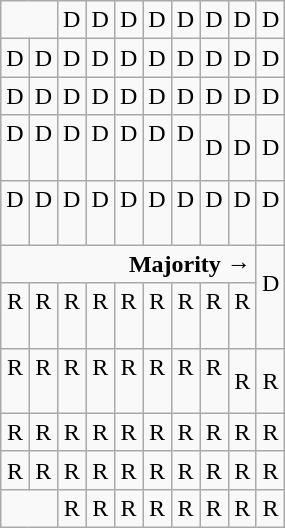<table class="wikitable" style="text-align:center">
<tr>
<td colspan=2> </td>
<td>D</td>
<td>D</td>
<td>D</td>
<td>D</td>
<td>D</td>
<td>D</td>
<td>D</td>
<td>D</td>
</tr>
<tr>
<td width=10% >D</td>
<td width=10% >D</td>
<td width=10% >D</td>
<td width=10% >D</td>
<td width=10% >D</td>
<td width=10% >D</td>
<td width=10% >D</td>
<td width=10% >D</td>
<td width=10% >D</td>
<td width=10% >D</td>
</tr>
<tr>
<td>D</td>
<td>D</td>
<td>D</td>
<td>D</td>
<td>D</td>
<td>D</td>
<td>D</td>
<td>D</td>
<td>D</td>
<td>D</td>
</tr>
<tr>
<td>D<br><br></td>
<td>D<br><br></td>
<td>D<br><br></td>
<td>D<br><br></td>
<td>D<br><br></td>
<td>D<br><br></td>
<td>D<br><br></td>
<td>D</td>
<td>D</td>
<td>D</td>
</tr>
<tr>
<td>D<br><br></td>
<td>D<br><br></td>
<td>D<br><br></td>
<td>D<br><br></td>
<td>D<br><br></td>
<td>D<br><br></td>
<td>D<br><br></td>
<td>D<br><br></td>
<td>D<br><br></td>
<td>D<br><br></td>
</tr>
<tr>
<td colspan=9 align=right><strong>Majority →</strong></td>
<td rowspan=2 >D<br><br></td>
</tr>
<tr>
<td>R<br><br></td>
<td>R<br><br></td>
<td>R<br><br></td>
<td>R<br><br></td>
<td>R<br><br></td>
<td>R<br><br></td>
<td>R<br><br></td>
<td>R<br><br></td>
<td>R<br><br></td>
</tr>
<tr>
<td>R<br><br></td>
<td>R<br><br></td>
<td>R<br><br></td>
<td>R<br><br></td>
<td>R<br><br></td>
<td>R<br><br></td>
<td>R<br><br></td>
<td>R<br><br></td>
<td>R</td>
<td>R</td>
</tr>
<tr>
<td>R</td>
<td>R</td>
<td>R</td>
<td>R</td>
<td>R</td>
<td>R</td>
<td>R</td>
<td>R</td>
<td>R</td>
<td>R</td>
</tr>
<tr>
<td>R</td>
<td>R</td>
<td>R</td>
<td>R</td>
<td>R</td>
<td>R</td>
<td>R</td>
<td>R</td>
<td>R</td>
<td>R</td>
</tr>
<tr>
<td colspan=2></td>
<td>R</td>
<td>R</td>
<td>R</td>
<td>R</td>
<td>R</td>
<td>R</td>
<td>R</td>
<td>R</td>
</tr>
</table>
